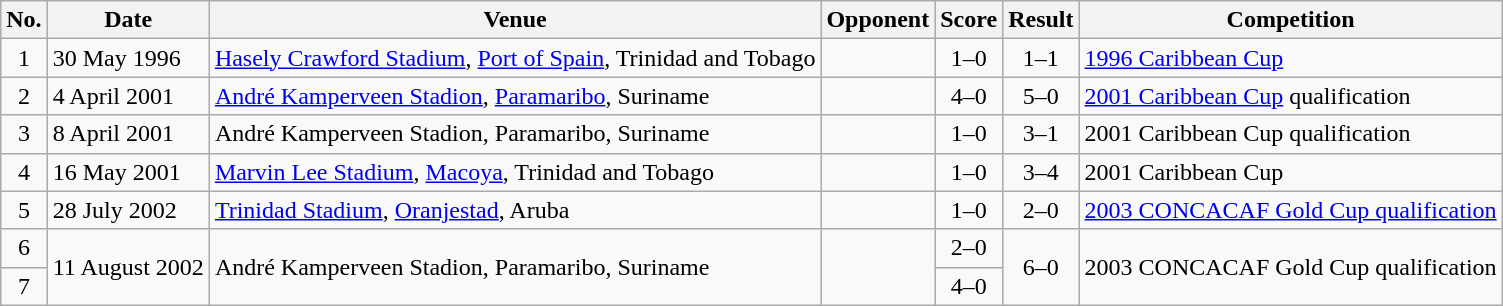<table class="wikitable sortable">
<tr>
<th scope="col">No.</th>
<th scope="col">Date</th>
<th scope="col">Venue</th>
<th scope="col">Opponent</th>
<th scope="col">Score</th>
<th scope="col">Result</th>
<th scope="col">Competition</th>
</tr>
<tr>
<td style="text-align:center">1</td>
<td>30 May 1996</td>
<td><a href='#'>Hasely Crawford Stadium</a>, <a href='#'>Port of Spain</a>, Trinidad and Tobago</td>
<td></td>
<td style="text-align:center">1–0</td>
<td style="text-align:center">1–1</td>
<td><a href='#'>1996 Caribbean Cup</a></td>
</tr>
<tr>
<td style="text-align:center">2</td>
<td>4 April 2001</td>
<td><a href='#'>André Kamperveen Stadion</a>, <a href='#'>Paramaribo</a>, Suriname</td>
<td></td>
<td style="text-align:center">4–0</td>
<td style="text-align:center">5–0</td>
<td><a href='#'>2001 Caribbean Cup</a> qualification</td>
</tr>
<tr>
<td style="text-align:center">3</td>
<td>8 April 2001</td>
<td>André Kamperveen Stadion, Paramaribo, Suriname</td>
<td></td>
<td style="text-align:center">1–0</td>
<td style="text-align:center">3–1</td>
<td>2001 Caribbean Cup qualification</td>
</tr>
<tr>
<td style="text-align:center">4</td>
<td>16 May 2001</td>
<td><a href='#'>Marvin Lee Stadium</a>, <a href='#'>Macoya</a>, Trinidad and Tobago</td>
<td></td>
<td style="text-align:center">1–0</td>
<td style="text-align:center">3–4</td>
<td>2001 Caribbean Cup</td>
</tr>
<tr>
<td style="text-align:center">5</td>
<td>28 July 2002</td>
<td><a href='#'>Trinidad Stadium</a>, <a href='#'>Oranjestad</a>, Aruba</td>
<td></td>
<td style="text-align:center">1–0</td>
<td style="text-align:center">2–0</td>
<td><a href='#'>2003 CONCACAF Gold Cup qualification</a></td>
</tr>
<tr>
<td style="text-align:center">6</td>
<td rowspan="2">11 August 2002</td>
<td rowspan="2">André Kamperveen Stadion, Paramaribo, Suriname</td>
<td rowspan="2"></td>
<td style="text-align:center">2–0</td>
<td rowspan="2" style="text-align:center">6–0</td>
<td rowspan="2">2003 CONCACAF Gold Cup qualification</td>
</tr>
<tr>
<td style="text-align:center">7</td>
<td style="text-align:center">4–0</td>
</tr>
</table>
